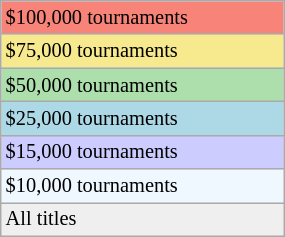<table class="wikitable" style="font-size:85%; width:15%;">
<tr style="background:#f88379;">
<td>$100,000 tournaments</td>
</tr>
<tr style="background:#f7e98e;">
<td>$75,000 tournaments</td>
</tr>
<tr style="background:#addfad;">
<td>$50,000 tournaments</td>
</tr>
<tr style="background:lightblue;">
<td>$25,000 tournaments</td>
</tr>
<tr style="background:#ccccff;">
<td>$15,000 tournaments</td>
</tr>
<tr style="background:#f0f8ff;">
<td>$10,000 tournaments</td>
</tr>
<tr style="background:#efefef;">
<td>All titles</td>
</tr>
</table>
